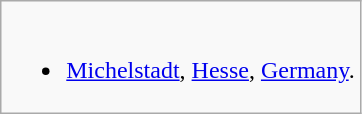<table class="wikitable">
<tr valign="top">
<td><br><ul><li> <a href='#'>Michelstadt</a>, <a href='#'>Hesse</a>, <a href='#'>Germany</a>.</li></ul></td>
</tr>
</table>
